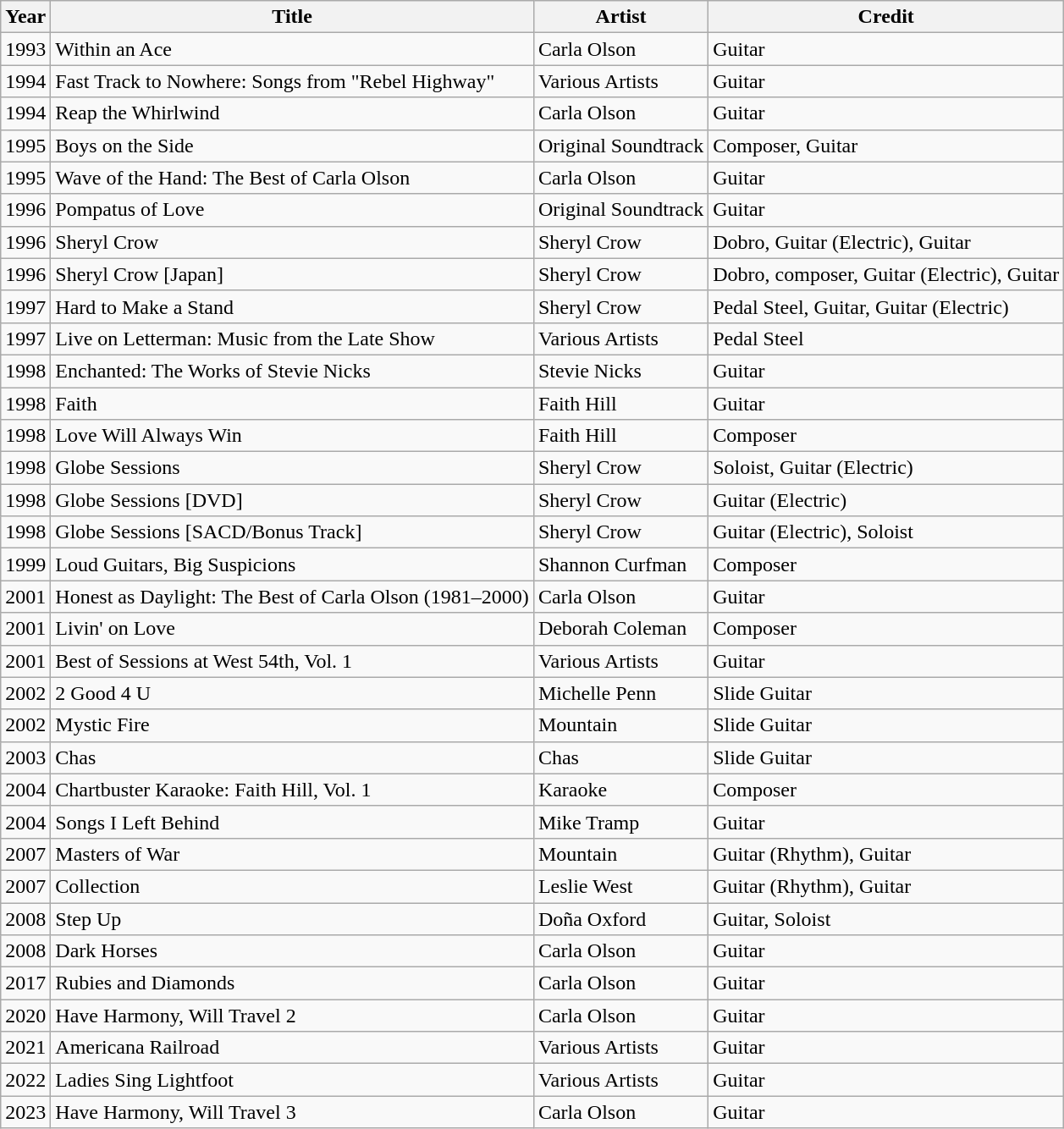<table class="wikitable">
<tr>
<th>Year</th>
<th>Title</th>
<th>Artist</th>
<th>Credit</th>
</tr>
<tr>
<td>1993</td>
<td>Within an Ace</td>
<td>Carla Olson</td>
<td>Guitar</td>
</tr>
<tr>
<td>1994</td>
<td>Fast Track to Nowhere: Songs from "Rebel Highway"</td>
<td>Various Artists</td>
<td>Guitar</td>
</tr>
<tr>
<td>1994</td>
<td>Reap the Whirlwind</td>
<td>Carla Olson</td>
<td>Guitar</td>
</tr>
<tr>
<td>1995</td>
<td>Boys on the Side</td>
<td>Original Soundtrack</td>
<td>Composer, Guitar</td>
</tr>
<tr>
<td>1995</td>
<td>Wave of the Hand: The Best of Carla Olson</td>
<td>Carla Olson</td>
<td>Guitar</td>
</tr>
<tr>
<td>1996</td>
<td>Pompatus of Love</td>
<td>Original Soundtrack</td>
<td>Guitar</td>
</tr>
<tr>
<td>1996</td>
<td>Sheryl Crow</td>
<td>Sheryl Crow</td>
<td>Dobro, Guitar (Electric), Guitar</td>
</tr>
<tr>
<td>1996</td>
<td>Sheryl Crow [Japan]</td>
<td>Sheryl Crow</td>
<td>Dobro, composer, Guitar (Electric), Guitar</td>
</tr>
<tr>
<td>1997</td>
<td>Hard to Make a Stand</td>
<td>Sheryl Crow</td>
<td>Pedal Steel, Guitar, Guitar (Electric)</td>
</tr>
<tr>
<td>1997</td>
<td>Live on Letterman: Music from the Late Show</td>
<td>Various Artists</td>
<td>Pedal Steel</td>
</tr>
<tr>
<td>1998</td>
<td>Enchanted: The Works of Stevie Nicks</td>
<td>Stevie Nicks</td>
<td>Guitar</td>
</tr>
<tr>
<td>1998</td>
<td>Faith</td>
<td>Faith Hill</td>
<td>Guitar</td>
</tr>
<tr>
<td>1998</td>
<td>Love Will Always Win</td>
<td>Faith Hill</td>
<td>Composer</td>
</tr>
<tr>
<td>1998</td>
<td>Globe Sessions</td>
<td>Sheryl Crow</td>
<td>Soloist, Guitar (Electric)</td>
</tr>
<tr>
<td>1998</td>
<td>Globe Sessions [DVD]</td>
<td>Sheryl Crow</td>
<td>Guitar (Electric)</td>
</tr>
<tr>
<td>1998</td>
<td>Globe Sessions [SACD/Bonus Track]</td>
<td>Sheryl Crow</td>
<td>Guitar (Electric), Soloist</td>
</tr>
<tr>
<td>1999</td>
<td>Loud Guitars, Big Suspicions</td>
<td>Shannon Curfman</td>
<td>Composer</td>
</tr>
<tr>
<td>2001</td>
<td>Honest as Daylight: The Best of Carla Olson (1981–2000)</td>
<td>Carla Olson</td>
<td>Guitar</td>
</tr>
<tr>
<td>2001</td>
<td>Livin' on Love</td>
<td>Deborah Coleman</td>
<td>Composer</td>
</tr>
<tr>
<td>2001</td>
<td>Best of Sessions at West 54th, Vol. 1</td>
<td>Various Artists</td>
<td>Guitar</td>
</tr>
<tr>
<td>2002</td>
<td>2 Good 4 U</td>
<td>Michelle Penn</td>
<td>Slide Guitar</td>
</tr>
<tr>
<td>2002</td>
<td>Mystic Fire</td>
<td>Mountain</td>
<td>Slide Guitar</td>
</tr>
<tr>
<td>2003</td>
<td>Chas</td>
<td>Chas</td>
<td>Slide Guitar</td>
</tr>
<tr>
<td>2004</td>
<td>Chartbuster Karaoke: Faith Hill, Vol. 1</td>
<td>Karaoke</td>
<td>Composer</td>
</tr>
<tr>
<td>2004</td>
<td>Songs I Left Behind</td>
<td>Mike Tramp</td>
<td>Guitar</td>
</tr>
<tr>
<td>2007</td>
<td>Masters of War</td>
<td>Mountain</td>
<td>Guitar (Rhythm), Guitar</td>
</tr>
<tr>
<td>2007</td>
<td>Collection</td>
<td>Leslie West</td>
<td>Guitar (Rhythm), Guitar</td>
</tr>
<tr>
<td>2008</td>
<td>Step Up</td>
<td>Doña Oxford</td>
<td>Guitar, Soloist</td>
</tr>
<tr>
<td>2008</td>
<td>Dark Horses</td>
<td>Carla Olson</td>
<td>Guitar</td>
</tr>
<tr>
<td>2017</td>
<td>Rubies and Diamonds</td>
<td>Carla Olson</td>
<td>Guitar</td>
</tr>
<tr>
<td>2020</td>
<td>Have Harmony, Will Travel 2</td>
<td>Carla Olson</td>
<td>Guitar</td>
</tr>
<tr>
<td>2021</td>
<td>Americana Railroad</td>
<td>Various Artists</td>
<td>Guitar</td>
</tr>
<tr>
<td>2022</td>
<td>Ladies Sing Lightfoot</td>
<td>Various Artists</td>
<td>Guitar</td>
</tr>
<tr>
<td>2023</td>
<td>Have Harmony, Will Travel 3</td>
<td>Carla Olson</td>
<td>Guitar</td>
</tr>
</table>
